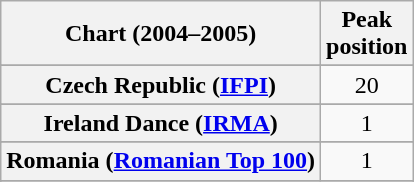<table class="wikitable sortable plainrowheaders" style="text-align:center">
<tr>
<th scope="col">Chart (2004–2005)</th>
<th scope="col">Peak<br>position</th>
</tr>
<tr>
</tr>
<tr>
</tr>
<tr>
</tr>
<tr>
<th scope="row">Czech Republic (<a href='#'>IFPI</a>)</th>
<td>20</td>
</tr>
<tr>
</tr>
<tr>
</tr>
<tr>
</tr>
<tr>
</tr>
<tr>
</tr>
<tr>
<th scope="row">Ireland Dance (<a href='#'>IRMA</a>)</th>
<td>1</td>
</tr>
<tr>
</tr>
<tr>
</tr>
<tr>
</tr>
<tr>
<th scope="row">Romania (<a href='#'>Romanian Top 100</a>)</th>
<td>1</td>
</tr>
<tr>
</tr>
<tr>
</tr>
<tr>
</tr>
<tr>
</tr>
<tr>
</tr>
<tr>
</tr>
</table>
